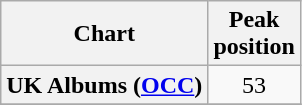<table class="wikitable plainrowheaders sortable" style="text-align:center;" border="1">
<tr>
<th scope="col">Chart</th>
<th scope="col">Peak<br>position</th>
</tr>
<tr>
<th scope="row">UK Albums (<a href='#'>OCC</a>)</th>
<td>53</td>
</tr>
<tr>
</tr>
</table>
